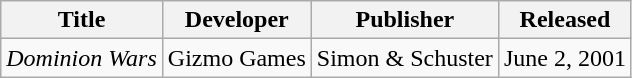<table class="wikitable">
<tr>
<th>Title</th>
<th>Developer</th>
<th>Publisher</th>
<th>Released</th>
</tr>
<tr>
<td><em>Dominion Wars</em></td>
<td>Gizmo Games</td>
<td>Simon & Schuster</td>
<td>June 2, 2001</td>
</tr>
</table>
